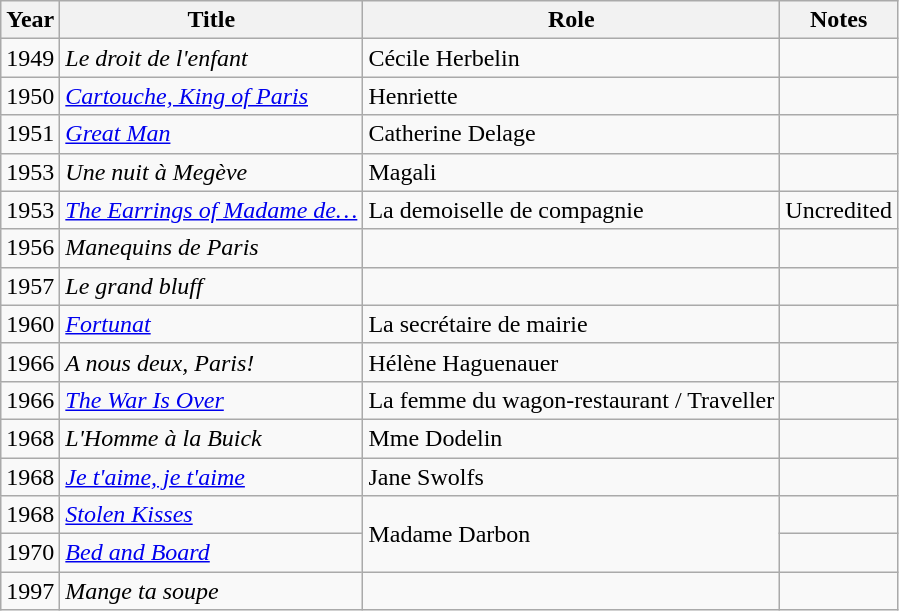<table class="wikitable">
<tr>
<th>Year</th>
<th>Title</th>
<th>Role</th>
<th>Notes</th>
</tr>
<tr>
<td>1949</td>
<td><em>Le droit de l'enfant</em></td>
<td>Cécile Herbelin</td>
<td></td>
</tr>
<tr>
<td>1950</td>
<td><em><a href='#'>Cartouche, King of Paris</a></em></td>
<td>Henriette</td>
<td></td>
</tr>
<tr>
<td>1951</td>
<td><em><a href='#'>Great Man</a></em></td>
<td>Catherine Delage</td>
<td></td>
</tr>
<tr>
<td>1953</td>
<td><em>Une nuit à Megève</em></td>
<td>Magali</td>
<td></td>
</tr>
<tr>
<td>1953</td>
<td><em><a href='#'>The Earrings of Madame de…</a></em></td>
<td>La demoiselle de compagnie</td>
<td>Uncredited</td>
</tr>
<tr>
<td>1956</td>
<td><em>Manequins de Paris</em></td>
<td></td>
<td></td>
</tr>
<tr>
<td>1957</td>
<td><em>Le grand bluff</em></td>
<td></td>
<td></td>
</tr>
<tr>
<td>1960</td>
<td><em><a href='#'>Fortunat</a></em></td>
<td>La secrétaire de mairie</td>
<td></td>
</tr>
<tr>
<td>1966</td>
<td><em>A nous deux, Paris!</em></td>
<td>Hélène Haguenauer</td>
<td></td>
</tr>
<tr>
<td>1966</td>
<td><em><a href='#'>The War Is Over</a></em></td>
<td>La femme du wagon-restaurant / Traveller</td>
<td></td>
</tr>
<tr>
<td>1968</td>
<td><em>L'Homme à la Buick</em></td>
<td>Mme Dodelin</td>
<td></td>
</tr>
<tr>
<td>1968</td>
<td><em><a href='#'>Je t'aime, je t'aime</a></em></td>
<td>Jane Swolfs</td>
<td></td>
</tr>
<tr>
<td>1968</td>
<td><em><a href='#'>Stolen Kisses</a></em></td>
<td rowspan="2">Madame Darbon</td>
<td></td>
</tr>
<tr>
<td>1970</td>
<td><em><a href='#'>Bed and Board</a></em></td>
<td></td>
</tr>
<tr>
<td>1997</td>
<td><em>Mange ta soupe</em></td>
<td></td>
<td></td>
</tr>
</table>
